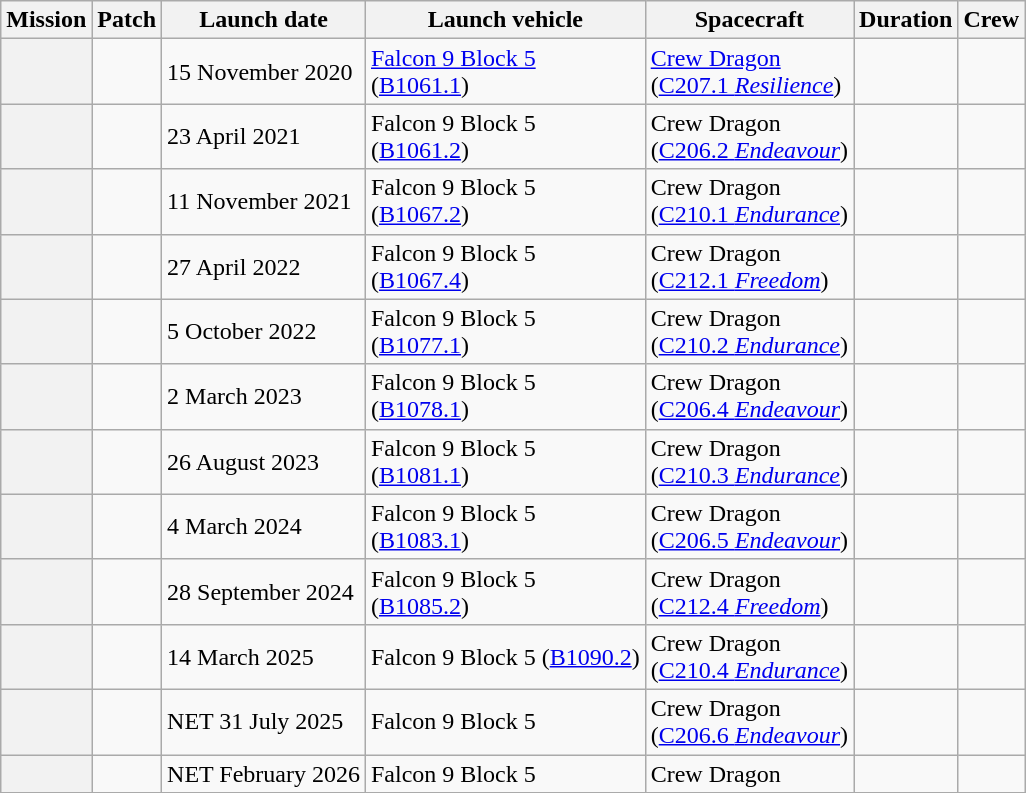<table class="wikitable sticky-header">
<tr>
<th>Mission</th>
<th>Patch</th>
<th>Launch date</th>
<th>Launch vehicle</th>
<th>Spacecraft</th>
<th>Duration</th>
<th>Crew</th>
</tr>
<tr>
<th></th>
<td></td>
<td>15 November 2020</td>
<td><a href='#'>Falcon 9 Block 5</a><br>(<a href='#'>B1061.1</a>)</td>
<td><a href='#'>Crew Dragon</a><br>(<a href='#'>C207.1 <em>Resilience</em></a>)</td>
<td></td>
<td></td>
</tr>
<tr>
<th></th>
<td></td>
<td>23 April 2021</td>
<td>Falcon 9 Block 5<br>(<a href='#'>B1061.2</a>)</td>
<td>Crew Dragon<br>(<a href='#'>C206.2 <em>Endeavour</em></a>)</td>
<td></td>
<td></td>
</tr>
<tr>
<th></th>
<td></td>
<td>11 November 2021</td>
<td>Falcon 9 Block 5<br>(<a href='#'>B1067.2</a>)</td>
<td>Crew Dragon<br>(<a href='#'>C210.1 <em>Endurance</em></a>)</td>
<td></td>
<td></td>
</tr>
<tr>
<th></th>
<td></td>
<td>27 April 2022</td>
<td>Falcon 9 Block 5<br>(<a href='#'>B1067.4</a>)</td>
<td>Crew Dragon<br>(<a href='#'>C212.1 <em>Freedom</em></a>)</td>
<td></td>
<td></td>
</tr>
<tr>
<th></th>
<td></td>
<td>5 October 2022</td>
<td>Falcon 9 Block 5<br>(<a href='#'>B1077.1</a>)</td>
<td>Crew Dragon<br>(<a href='#'>C210.2 <em>Endurance</em></a>)</td>
<td></td>
<td></td>
</tr>
<tr>
<th></th>
<td></td>
<td>2 March 2023</td>
<td>Falcon 9 Block 5<br>(<a href='#'>B1078.1</a>)</td>
<td>Crew Dragon<br>(<a href='#'>C206.4 <em>Endeavour</em></a>)</td>
<td></td>
<td></td>
</tr>
<tr>
<th></th>
<td></td>
<td>26 August 2023</td>
<td>Falcon 9 Block 5<br>(<a href='#'>B1081.1</a>)</td>
<td>Crew Dragon<br>(<a href='#'>C210.3 <em>Endurance</em></a>)</td>
<td></td>
<td></td>
</tr>
<tr>
<th></th>
<td></td>
<td>4 March 2024</td>
<td>Falcon 9 Block 5<br>(<a href='#'>B1083.1</a>)</td>
<td>Crew Dragon<br>(<a href='#'>C206.5 <em>Endeavour</em></a>)</td>
<td></td>
<td></td>
</tr>
<tr>
<th></th>
<td></td>
<td>28 September 2024</td>
<td>Falcon 9 Block 5<br>(<a href='#'>B1085.2</a>)</td>
<td>Crew Dragon<br>(<a href='#'>C212.4 <em>Freedom</em></a>)</td>
<td></td>
<td></td>
</tr>
<tr>
<th></th>
<td></td>
<td>14 March 2025</td>
<td>Falcon 9 Block 5 (<a href='#'>B1090.2</a>)</td>
<td>Crew Dragon<br> (<a href='#'>C210.4 <em>Endurance</em></a>)</td>
<td></td>
<td></td>
</tr>
<tr>
<th></th>
<td></td>
<td>NET 31 July 2025</td>
<td>Falcon 9 Block 5</td>
<td>Crew Dragon<br>(<a href='#'>C206.6 <em>Endeavour</em></a>)</td>
<td></td>
<td></td>
</tr>
<tr>
<th></th>
<td></td>
<td>NET February 2026</td>
<td>Falcon 9 Block 5</td>
<td>Crew Dragon</td>
<td></td>
<td></td>
</tr>
<tr>
</tr>
</table>
